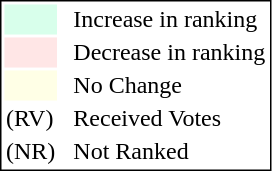<table style="border:1px solid black;">
<tr>
<td style="background:#D8FFEB; width:20px;"></td>
<td> </td>
<td>Increase in ranking</td>
</tr>
<tr>
<td style="background:#FFE6E6; width:20px;"></td>
<td> </td>
<td>Decrease in ranking</td>
</tr>
<tr>
<td style="background:#FFFFE6; width:20px;"></td>
<td> </td>
<td>No Change</td>
</tr>
<tr>
<td>(RV)</td>
<td> </td>
<td>Received Votes</td>
</tr>
<tr>
<td>(NR)</td>
<td> </td>
<td>Not Ranked</td>
</tr>
</table>
